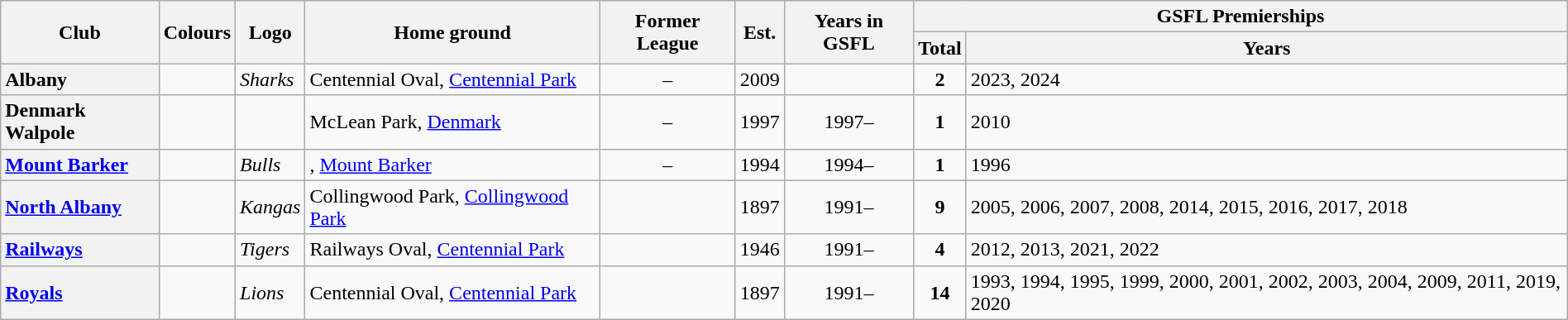<table class="wikitable sortable" style="text-align:center; width:100%">
<tr>
<th rowspan="2">Club</th>
<th rowspan="2">Colours</th>
<th rowspan="2">Logo</th>
<th rowspan="2">Home ground</th>
<th rowspan="2">Former League</th>
<th rowspan="2">Est.</th>
<th rowspan="2">Years in GSFL</th>
<th colspan="2">GSFL Premierships</th>
</tr>
<tr>
<th>Total</th>
<th>Years</th>
</tr>
<tr>
<th style="text-align:left">Albany</th>
<td></td>
<td align="left"><em>Sharks</em></td>
<td align="left">Centennial Oval, <a href='#'>Centennial Park</a></td>
<td>–</td>
<td>2009</td>
<td></td>
<td><strong>2</strong></td>
<td align="left">2023, 2024</td>
</tr>
<tr>
<th style="text-align:left">Denmark Walpole</th>
<td></td>
<td align="left"><em></em></td>
<td align="left">McLean Park, <a href='#'>Denmark</a></td>
<td>–</td>
<td>1997</td>
<td>1997–</td>
<td><strong>1</strong></td>
<td align="left">2010</td>
</tr>
<tr>
<th style="text-align:left"><a href='#'>Mount Barker</a></th>
<td></td>
<td align="left"><em>Bulls</em></td>
<td align="left">, <a href='#'>Mount Barker</a></td>
<td>–</td>
<td>1994</td>
<td>1994–</td>
<td><strong>1</strong></td>
<td align="left">1996</td>
</tr>
<tr Frost Park>
<th style="text-align:left"><a href='#'>North Albany</a></th>
<td></td>
<td align="left"><em>Kangas</em></td>
<td align="left">Collingwood Park, <a href='#'>Collingwood Park</a></td>
<td></td>
<td>1897</td>
<td>1991–</td>
<td><strong>9</strong></td>
<td align="left">2005, 2006, 2007, 2008, 2014, 2015, 2016, 2017, 2018</td>
</tr>
<tr>
<th style="text-align:left"><a href='#'>Railways</a></th>
<td></td>
<td align="left"><em>Tigers</em></td>
<td align="left">Railways Oval, <a href='#'>Centennial Park</a></td>
<td></td>
<td>1946</td>
<td>1991–</td>
<td><strong>4</strong></td>
<td align="left">2012, 2013, 2021, 2022</td>
</tr>
<tr>
<th style="text-align:left"><a href='#'>Royals</a></th>
<td></td>
<td align="left"><em>Lions</em></td>
<td align="left">Centennial Oval, <a href='#'>Centennial Park</a></td>
<td></td>
<td>1897</td>
<td>1991–</td>
<td><strong>14</strong></td>
<td align="left">1993, 1994, 1995, 1999, 2000, 2001, 2002, 2003, 2004, 2009, 2011, 2019, 2020</td>
</tr>
</table>
